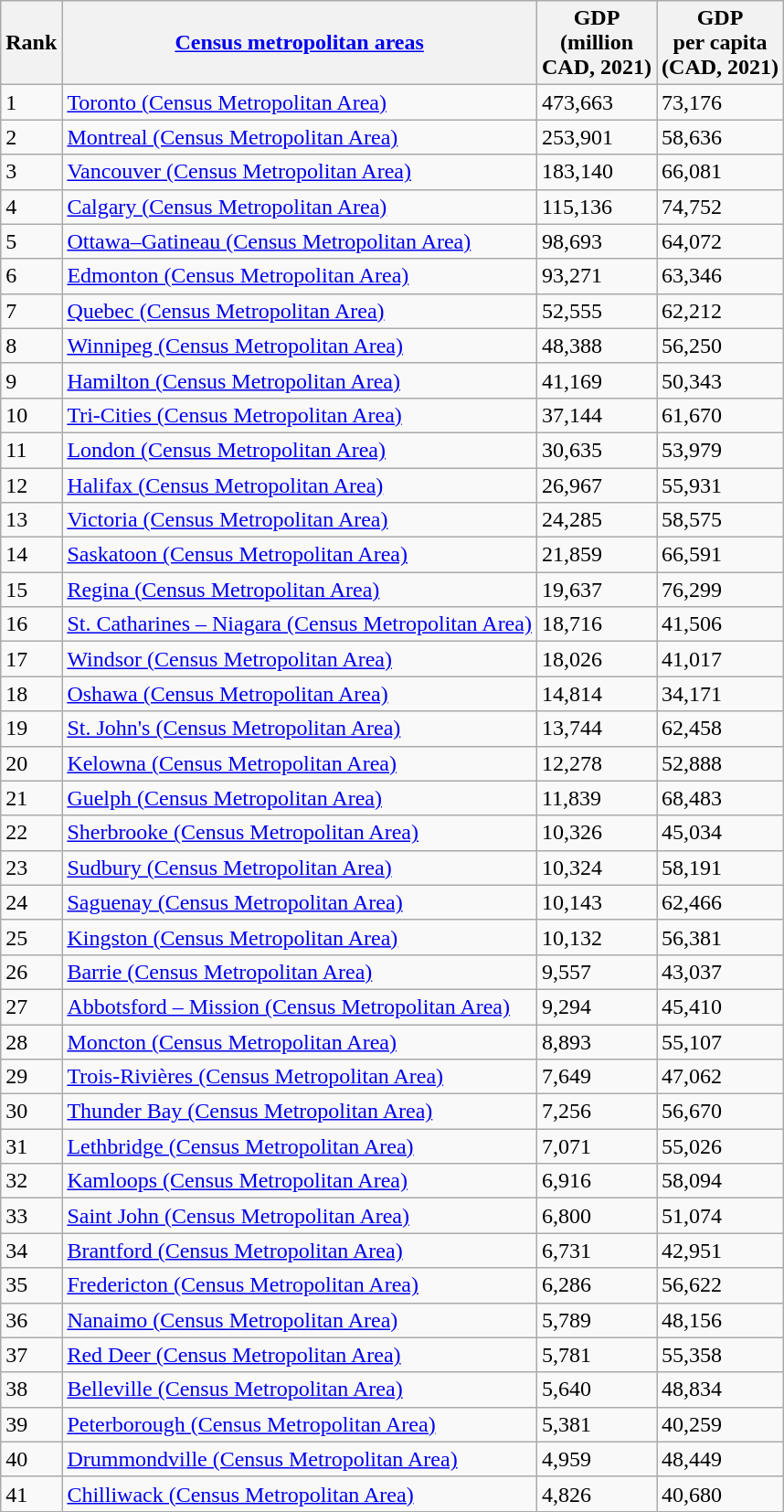<table class="wikitable sortable">
<tr>
<th>Rank</th>
<th><a href='#'>Census metropolitan areas</a></th>
<th>GDP<br>(million<br>CAD, 2021)</th>
<th>GDP <br>per capita<br>(CAD, 2021)</th>
</tr>
<tr>
<td>1</td>
<td><a href='#'>Toronto (Census Metropolitan Area)</a></td>
<td>473,663</td>
<td>73,176</td>
</tr>
<tr>
<td>2</td>
<td><a href='#'>Montreal (Census Metropolitan Area)</a></td>
<td>253,901</td>
<td>58,636</td>
</tr>
<tr>
<td>3</td>
<td><a href='#'>Vancouver (Census Metropolitan Area)</a></td>
<td>183,140</td>
<td>66,081</td>
</tr>
<tr>
<td>4</td>
<td><a href='#'>Calgary (Census Metropolitan Area)</a></td>
<td>115,136</td>
<td>74,752</td>
</tr>
<tr>
<td>5</td>
<td><a href='#'>Ottawa–Gatineau (Census Metropolitan Area)</a></td>
<td>98,693</td>
<td>64,072</td>
</tr>
<tr>
<td>6</td>
<td><a href='#'>Edmonton (Census Metropolitan Area)</a></td>
<td>93,271</td>
<td>63,346</td>
</tr>
<tr>
<td>7</td>
<td><a href='#'>Quebec (Census Metropolitan Area)</a></td>
<td>52,555</td>
<td>62,212</td>
</tr>
<tr>
<td>8</td>
<td><a href='#'>Winnipeg (Census Metropolitan Area)</a></td>
<td>48,388</td>
<td>56,250</td>
</tr>
<tr>
<td>9</td>
<td><a href='#'>Hamilton (Census Metropolitan Area)</a></td>
<td>41,169</td>
<td>50,343</td>
</tr>
<tr>
<td>10</td>
<td><a href='#'>Tri-Cities (Census Metropolitan Area)</a></td>
<td>37,144</td>
<td>61,670</td>
</tr>
<tr>
<td>11</td>
<td><a href='#'>London (Census Metropolitan Area)</a></td>
<td>30,635</td>
<td>53,979</td>
</tr>
<tr>
<td>12</td>
<td><a href='#'>Halifax (Census Metropolitan Area)</a></td>
<td>26,967</td>
<td>55,931</td>
</tr>
<tr>
<td>13</td>
<td><a href='#'>Victoria (Census Metropolitan Area)</a></td>
<td>24,285</td>
<td>58,575</td>
</tr>
<tr>
<td>14</td>
<td><a href='#'>Saskatoon (Census Metropolitan Area)</a></td>
<td>21,859</td>
<td>66,591</td>
</tr>
<tr>
<td>15</td>
<td><a href='#'>Regina (Census Metropolitan Area)</a></td>
<td>19,637</td>
<td>76,299</td>
</tr>
<tr>
<td>16</td>
<td><a href='#'>St. Catharines – Niagara (Census Metropolitan Area)</a></td>
<td>18,716</td>
<td>41,506</td>
</tr>
<tr>
<td>17</td>
<td><a href='#'>Windsor (Census Metropolitan Area)</a></td>
<td>18,026</td>
<td>41,017</td>
</tr>
<tr>
<td>18</td>
<td><a href='#'>Oshawa (Census Metropolitan Area)</a></td>
<td>14,814</td>
<td>34,171</td>
</tr>
<tr>
<td>19</td>
<td><a href='#'>St. John's (Census Metropolitan Area)</a></td>
<td>13,744</td>
<td>62,458</td>
</tr>
<tr>
<td>20</td>
<td><a href='#'>Kelowna (Census Metropolitan Area)</a></td>
<td>12,278</td>
<td>52,888</td>
</tr>
<tr>
<td>21</td>
<td><a href='#'>Guelph (Census Metropolitan Area)</a></td>
<td>11,839</td>
<td>68,483</td>
</tr>
<tr>
<td>22</td>
<td><a href='#'>Sherbrooke (Census Metropolitan Area)</a></td>
<td>10,326</td>
<td>45,034</td>
</tr>
<tr>
<td>23</td>
<td><a href='#'>Sudbury (Census Metropolitan Area)</a></td>
<td>10,324</td>
<td>58,191</td>
</tr>
<tr>
<td>24</td>
<td><a href='#'>Saguenay (Census Metropolitan Area)</a></td>
<td>10,143</td>
<td>62,466</td>
</tr>
<tr>
<td>25</td>
<td><a href='#'>Kingston (Census Metropolitan Area)</a></td>
<td>10,132</td>
<td>56,381</td>
</tr>
<tr>
<td>26</td>
<td><a href='#'>Barrie (Census Metropolitan Area)</a></td>
<td>9,557</td>
<td>43,037</td>
</tr>
<tr>
<td>27</td>
<td><a href='#'>Abbotsford – Mission (Census Metropolitan Area)</a></td>
<td>9,294</td>
<td>45,410</td>
</tr>
<tr>
<td>28</td>
<td><a href='#'>Moncton (Census Metropolitan Area)</a></td>
<td>8,893</td>
<td>55,107</td>
</tr>
<tr>
<td>29</td>
<td><a href='#'>Trois-Rivières (Census Metropolitan Area)</a></td>
<td>7,649</td>
<td>47,062</td>
</tr>
<tr>
<td>30</td>
<td><a href='#'>Thunder Bay (Census Metropolitan Area)</a></td>
<td>7,256</td>
<td>56,670</td>
</tr>
<tr>
<td>31</td>
<td><a href='#'>Lethbridge (Census Metropolitan Area)</a></td>
<td>7,071</td>
<td>55,026</td>
</tr>
<tr>
<td>32</td>
<td><a href='#'>Kamloops (Census Metropolitan Area)</a></td>
<td>6,916</td>
<td>58,094</td>
</tr>
<tr>
<td>33</td>
<td><a href='#'>Saint John (Census Metropolitan Area)</a></td>
<td>6,800</td>
<td>51,074</td>
</tr>
<tr>
<td>34</td>
<td><a href='#'>Brantford (Census Metropolitan Area)</a></td>
<td>6,731</td>
<td>42,951</td>
</tr>
<tr>
<td>35</td>
<td><a href='#'>Fredericton (Census Metropolitan Area)</a></td>
<td>6,286</td>
<td>56,622</td>
</tr>
<tr>
<td>36</td>
<td><a href='#'>Nanaimo (Census Metropolitan Area)</a></td>
<td>5,789</td>
<td>48,156</td>
</tr>
<tr>
<td>37</td>
<td><a href='#'>Red Deer (Census Metropolitan Area)</a></td>
<td>5,781</td>
<td>55,358</td>
</tr>
<tr>
<td>38</td>
<td><a href='#'>Belleville (Census Metropolitan Area)</a></td>
<td>5,640</td>
<td>48,834</td>
</tr>
<tr>
<td>39</td>
<td><a href='#'>Peterborough (Census Metropolitan Area)</a></td>
<td>5,381</td>
<td>40,259</td>
</tr>
<tr>
<td>40</td>
<td><a href='#'>Drummondville (Census Metropolitan Area)</a></td>
<td>4,959</td>
<td>48,449</td>
</tr>
<tr>
<td>41</td>
<td><a href='#'>Chilliwack (Census Metropolitan Area)</a></td>
<td>4,826</td>
<td>40,680</td>
</tr>
<tr>
</tr>
</table>
